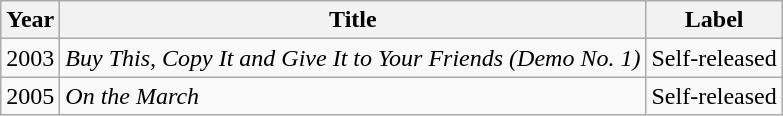<table class="wikitable">
<tr>
<th>Year</th>
<th>Title</th>
<th>Label</th>
</tr>
<tr>
<td>2003</td>
<td><em>Buy This, Copy It and Give It to Your Friends (Demo No. 1)</em></td>
<td>Self-released</td>
</tr>
<tr>
<td>2005</td>
<td><em>On the March</em></td>
<td>Self-released</td>
</tr>
</table>
